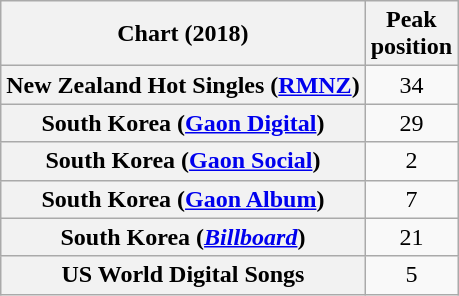<table class="wikitable sortable plainrowheaders" style="text-align:center">
<tr>
<th>Chart (2018)</th>
<th>Peak<br>position</th>
</tr>
<tr>
<th scope="row">New Zealand Hot Singles (<a href='#'>RMNZ</a>)</th>
<td>34</td>
</tr>
<tr>
<th scope="row">South Korea (<a href='#'>Gaon Digital</a>)</th>
<td>29</td>
</tr>
<tr>
<th scope="row">South Korea (<a href='#'>Gaon Social</a>)</th>
<td>2</td>
</tr>
<tr>
<th scope="row">South Korea (<a href='#'>Gaon Album</a>)</th>
<td>7</td>
</tr>
<tr>
<th scope="row">South Korea (<em><a href='#'>Billboard</a></em>)</th>
<td>21</td>
</tr>
<tr>
<th scope="row">US World Digital Songs</th>
<td>5</td>
</tr>
</table>
